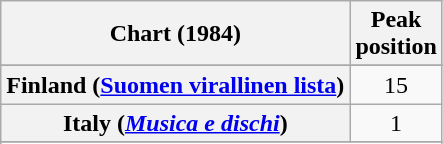<table class="wikitable sortable plainrowheaders" style="text-align:center">
<tr>
<th scope="col">Chart (1984)</th>
<th scope="col">Peak<br>position</th>
</tr>
<tr>
</tr>
<tr>
</tr>
<tr>
<th scope="row">Finland (<a href='#'>Suomen virallinen lista</a>)</th>
<td>15</td>
</tr>
<tr>
<th scope="row">Italy (<em><a href='#'>Musica e dischi</a></em>)</th>
<td>1</td>
</tr>
<tr>
</tr>
<tr>
</tr>
<tr>
</tr>
<tr>
</tr>
<tr>
</tr>
<tr>
</tr>
</table>
